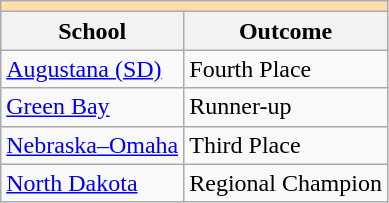<table class="wikitable" style="float:left; margin-right:1em;">
<tr>
<th colspan="3" style="background:#ffdead;"></th>
</tr>
<tr>
<th>School</th>
<th>Outcome</th>
</tr>
<tr>
<td><a href='#'>Augustana (SD)</a></td>
<td>Fourth Place</td>
</tr>
<tr>
<td><a href='#'>Green Bay</a></td>
<td>Runner-up</td>
</tr>
<tr>
<td><a href='#'>Nebraska–Omaha</a></td>
<td>Third Place</td>
</tr>
<tr>
<td><a href='#'>North Dakota</a></td>
<td>Regional Champion</td>
</tr>
</table>
